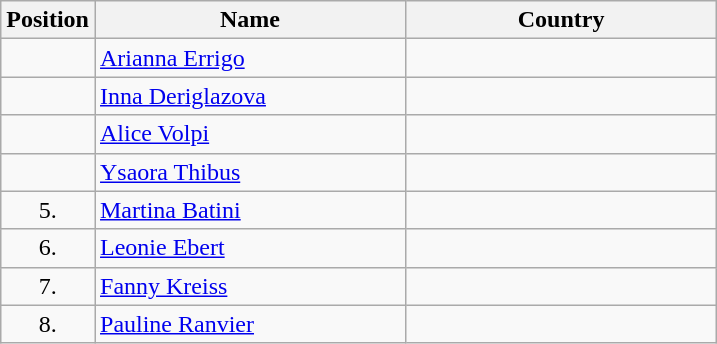<table class="wikitable">
<tr>
<th width="20">Position</th>
<th width="200">Name</th>
<th width="200">Country</th>
</tr>
<tr>
<td align="center"></td>
<td><a href='#'>Arianna Errigo</a></td>
<td></td>
</tr>
<tr>
<td align="center"></td>
<td><a href='#'>Inna Deriglazova</a></td>
<td></td>
</tr>
<tr>
<td align="center"></td>
<td><a href='#'>Alice Volpi</a></td>
<td></td>
</tr>
<tr>
<td align="center"></td>
<td><a href='#'>Ysaora Thibus</a></td>
<td></td>
</tr>
<tr>
<td align="center">5.</td>
<td><a href='#'>Martina Batini</a></td>
<td></td>
</tr>
<tr>
<td align="center">6.</td>
<td><a href='#'>Leonie Ebert</a></td>
<td></td>
</tr>
<tr>
<td align="center">7.</td>
<td><a href='#'>Fanny Kreiss</a></td>
<td></td>
</tr>
<tr>
<td align="center">8.</td>
<td><a href='#'>Pauline Ranvier</a></td>
<td></td>
</tr>
</table>
